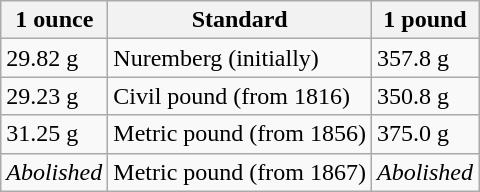<table class="wikitable" align="left" style="margin:0 1em 0 0">
<tr>
<th>1 ounce</th>
<th>Standard</th>
<th>1 pound</th>
</tr>
<tr>
<td>29.82 g</td>
<td>Nuremberg (initially)</td>
<td>357.8 g</td>
</tr>
<tr>
<td>29.23 g</td>
<td>Civil pound (from 1816)</td>
<td>350.8 g</td>
</tr>
<tr>
<td>31.25 g</td>
<td>Metric pound (from 1856)</td>
<td>375.0 g</td>
</tr>
<tr>
<td><em>Abolished</em></td>
<td>Metric pound (from 1867)</td>
<td><em>Abolished</em></td>
</tr>
</table>
